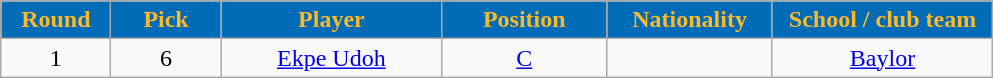<table class="wikitable sortable sortable">
<tr>
<th style="background:#006bb6; color:#fdb927; width:10%;">Round</th>
<th style="background:#006bb6; color:#fdb927; width:10%;">Pick</th>
<th style="background:#006bb6; color:#fdb927; width:20%;">Player</th>
<th style="background:#006bb6; color:#fdb927; width:15%;">Position</th>
<th style="background:#006bb6; color:#fdb927; width:15%;">Nationality</th>
<th style="background:#006bb6; color:#fdb927; width:20%;">School / club team</th>
</tr>
<tr style="text-align: center">
<td>1</td>
<td>6</td>
<td><a href='#'>Ekpe Udoh</a></td>
<td><a href='#'>C</a></td>
<td></td>
<td><a href='#'>Baylor</a></td>
</tr>
</table>
